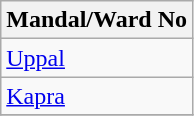<table class="wikitable sortable static-row-numbers static-row-header-hash">
<tr>
<th>Mandal/Ward No</th>
</tr>
<tr>
<td><a href='#'>Uppal</a></td>
</tr>
<tr>
<td><a href='#'>Kapra</a></td>
</tr>
<tr>
</tr>
</table>
